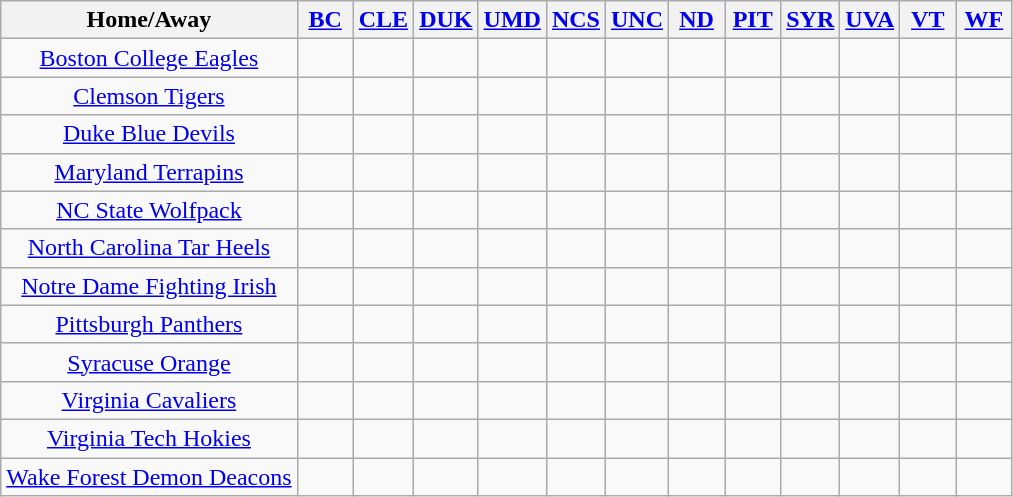<table class="wikitable" style="text-align: center">
<tr>
<th>Home/Away</th>
<th style="width:30px;"><a href='#'>BC</a></th>
<th width="30"><a href='#'>CLE</a></th>
<th width="30"><a href='#'>DUK</a></th>
<th width="30"><a href='#'>UMD</a></th>
<th width="30"><a href='#'>NCS</a></th>
<th width="30"><a href='#'>UNC</a></th>
<th width="30"><a href='#'>ND</a></th>
<th width="30"><a href='#'>PIT</a></th>
<th width="30"><a href='#'>SYR</a></th>
<th width="30"><a href='#'>UVA</a></th>
<th width="30"><a href='#'>VT</a></th>
<th width="30"><a href='#'>WF</a></th>
</tr>
<tr>
<td><a href='#'>Boston College Eagles</a></td>
<td></td>
<td></td>
<td></td>
<td></td>
<td></td>
<td></td>
<td></td>
<td></td>
<td></td>
<td></td>
<td></td>
<td></td>
</tr>
<tr>
<td><a href='#'>Clemson Tigers</a></td>
<td></td>
<td></td>
<td></td>
<td></td>
<td></td>
<td></td>
<td></td>
<td></td>
<td></td>
<td></td>
<td></td>
<td></td>
</tr>
<tr>
<td><a href='#'>Duke Blue Devils</a></td>
<td></td>
<td></td>
<td></td>
<td></td>
<td></td>
<td></td>
<td></td>
<td></td>
<td></td>
<td></td>
<td></td>
<td></td>
</tr>
<tr>
<td><a href='#'>Maryland Terrapins</a></td>
<td></td>
<td></td>
<td></td>
<td></td>
<td></td>
<td></td>
<td></td>
<td></td>
<td></td>
<td></td>
<td></td>
<td></td>
</tr>
<tr>
<td><a href='#'>NC State Wolfpack</a></td>
<td></td>
<td></td>
<td></td>
<td></td>
<td></td>
<td></td>
<td></td>
<td></td>
<td></td>
<td></td>
<td></td>
<td></td>
</tr>
<tr>
<td><a href='#'>North Carolina Tar Heels</a></td>
<td></td>
<td></td>
<td></td>
<td></td>
<td></td>
<td></td>
<td></td>
<td></td>
<td></td>
<td></td>
<td></td>
<td></td>
</tr>
<tr>
<td><a href='#'>Notre Dame Fighting Irish</a></td>
<td></td>
<td></td>
<td></td>
<td></td>
<td></td>
<td></td>
<td></td>
<td></td>
<td></td>
<td></td>
<td></td>
<td></td>
</tr>
<tr>
<td><a href='#'>Pittsburgh Panthers</a></td>
<td></td>
<td></td>
<td></td>
<td></td>
<td></td>
<td></td>
<td></td>
<td></td>
<td></td>
<td></td>
<td></td>
<td></td>
</tr>
<tr>
<td><a href='#'>Syracuse Orange</a></td>
<td></td>
<td></td>
<td></td>
<td></td>
<td></td>
<td></td>
<td></td>
<td></td>
<td></td>
<td></td>
<td></td>
<td></td>
</tr>
<tr>
<td><a href='#'>Virginia Cavaliers</a></td>
<td></td>
<td></td>
<td></td>
<td></td>
<td></td>
<td></td>
<td></td>
<td></td>
<td></td>
<td></td>
<td></td>
<td></td>
</tr>
<tr>
<td><a href='#'>Virginia Tech Hokies</a></td>
<td></td>
<td></td>
<td></td>
<td></td>
<td></td>
<td></td>
<td></td>
<td></td>
<td></td>
<td></td>
<td></td>
<td></td>
</tr>
<tr>
<td><a href='#'>Wake Forest Demon Deacons</a></td>
<td></td>
<td></td>
<td></td>
<td></td>
<td></td>
<td></td>
<td></td>
<td></td>
<td></td>
<td></td>
<td></td>
<td></td>
</tr>
</table>
